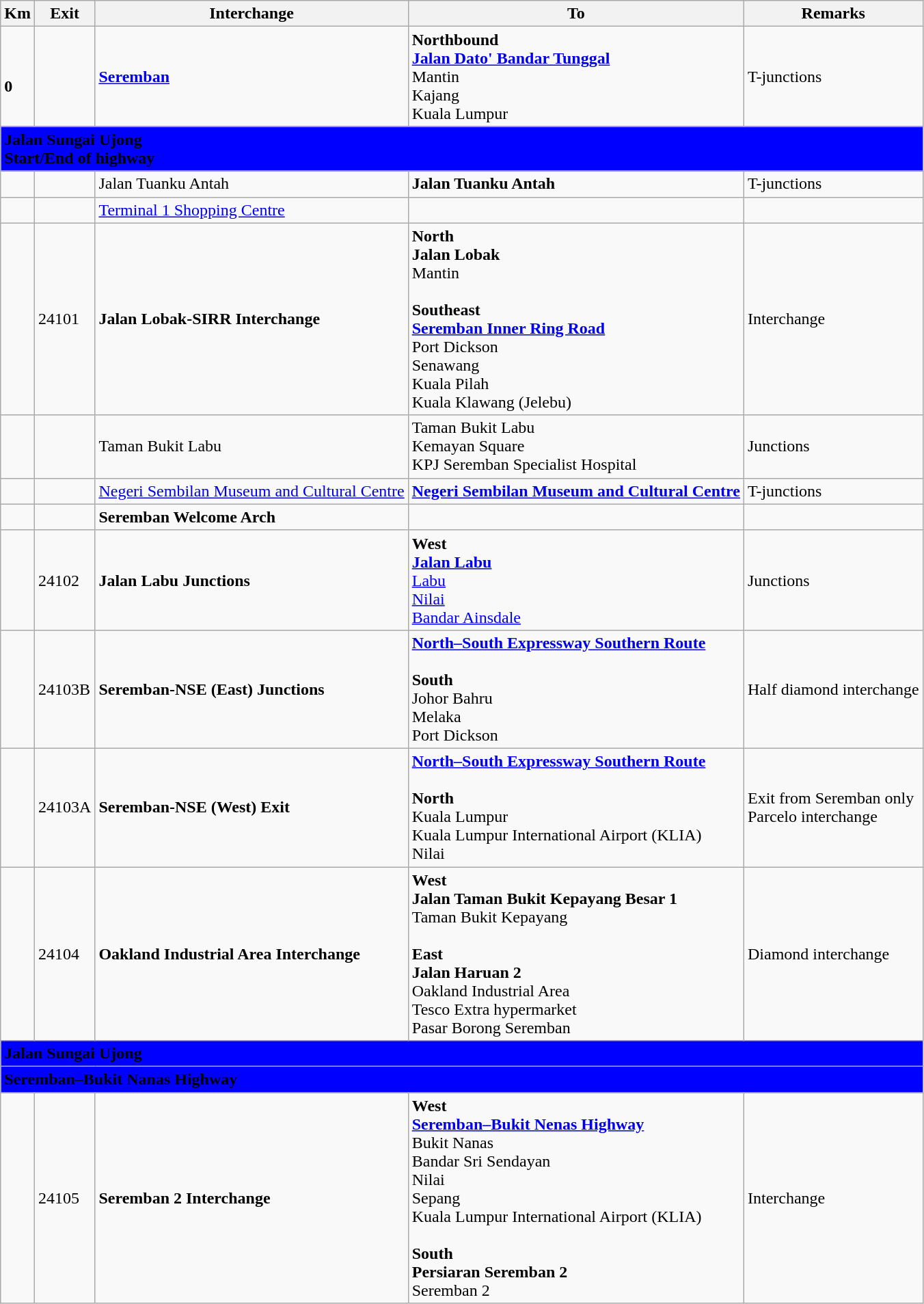<table class="wikitable">
<tr>
<th>Km</th>
<th>Exit</th>
<th>Interchange</th>
<th>To</th>
<th>Remarks</th>
</tr>
<tr>
<td><br><strong>0</strong></td>
<td></td>
<td><strong><a href='#'>Seremban</a></strong></td>
<td><strong>Northbound</strong><br> <strong><a href='#'>Jalan Dato' Bandar Tunggal</a></strong><br>Mantin<br>Kajang<br>Kuala Lumpur</td>
<td>T-junctions</td>
</tr>
<tr>
<td style="width:600px" colspan="6" style="text-align:center" bgcolor="blue"><strong><span> Jalan Sungai Ujong<br>Start/End of highway</span></strong></td>
</tr>
<tr>
<td></td>
<td></td>
<td>Jalan Tuanku Antah</td>
<td><strong>Jalan Tuanku Antah</strong></td>
<td>T-junctions</td>
</tr>
<tr>
<td></td>
<td></td>
<td><a href='#'>Terminal 1 Shopping Centre</a></td>
<td></td>
<td></td>
</tr>
<tr>
<td></td>
<td>24101</td>
<td><strong>Jalan Lobak-SIRR Interchange</strong></td>
<td><strong>North</strong><br><strong>Jalan Lobak</strong><br>Mantin<br><br><strong>Southeast</strong><br><strong><a href='#'>Seremban Inner Ring Road</a></strong><br> Port Dickson<br> Senawang<br> Kuala Pilah<br> Kuala Klawang (Jelebu)</td>
<td>Interchange</td>
</tr>
<tr>
<td></td>
<td></td>
<td>Taman Bukit Labu</td>
<td>Taman Bukit Labu<br>Kemayan Square<br>KPJ Seremban Specialist Hospital </td>
<td>Junctions</td>
</tr>
<tr>
<td></td>
<td></td>
<td><a href='#'>Negeri Sembilan Museum and Cultural Centre</a></td>
<td><strong><a href='#'>Negeri Sembilan Museum and Cultural Centre</a></strong><br> </td>
<td>T-junctions</td>
</tr>
<tr>
<td></td>
<td></td>
<td><strong>Seremban Welcome Arch</strong></td>
<td></td>
<td></td>
</tr>
<tr>
<td></td>
<td>24102</td>
<td><strong>Jalan Labu Junctions</strong></td>
<td><strong>West</strong><br> <strong><a href='#'>Jalan Labu</a></strong><br><a href='#'>Labu</a><br><a href='#'>Nilai</a><br><a href='#'>Bandar Ainsdale</a></td>
<td>Junctions</td>
</tr>
<tr>
<td></td>
<td>24103B</td>
<td><strong>Seremban-NSE (East) Junctions</strong></td>
<td>  <strong><a href='#'>North–South Expressway Southern Route</a></strong><br><br><strong>South </strong><br>Johor Bahru<br>Melaka<br>Port Dickson</td>
<td>Half diamond interchange</td>
</tr>
<tr>
<td></td>
<td>24103A</td>
<td><strong>Seremban-NSE (West) Exit</strong></td>
<td>  <strong><a href='#'>North–South Expressway Southern Route</a></strong><br><br><strong>North</strong><br>Kuala Lumpur<br>Kuala Lumpur International Airport (KLIA) <br>Nilai</td>
<td>Exit from Seremban only<br>Parcelo interchange</td>
</tr>
<tr>
<td></td>
<td>24104</td>
<td><strong>Oakland Industrial Area Interchange</strong></td>
<td><strong>West</strong><br><strong>Jalan Taman Bukit Kepayang Besar 1</strong><br>Taman Bukit Kepayang<br><br><strong>East</strong><br><strong>Jalan Haruan 2</strong><br>Oakland Industrial Area<br>Tesco Extra hypermarket<br>Pasar Borong Seremban</td>
<td>Diamond interchange</td>
</tr>
<tr>
<td style="width:600px" colspan="6" style="text-align:center" bgcolor="blue"><strong><span> Jalan Sungai Ujong</span></strong></td>
</tr>
<tr>
<td style="width:600px" colspan="6" style="text-align:center" bgcolor="blue"><strong><span> Seremban–Bukit Nanas Highway</span></strong></td>
</tr>
<tr>
<td></td>
<td>24105</td>
<td><strong>Seremban 2 Interchange</strong></td>
<td><strong>West</strong><br> <strong><a href='#'>Seremban–Bukit Nenas Highway</a></strong><br> Bukit Nanas<br> Bandar Sri Sendayan<br> Nilai<br> Sepang<br> Kuala Lumpur International Airport (KLIA) <br><br><strong>South</strong><br><strong>Persiaran Seremban 2</strong><br>Seremban 2</td>
<td>Interchange</td>
</tr>
</table>
